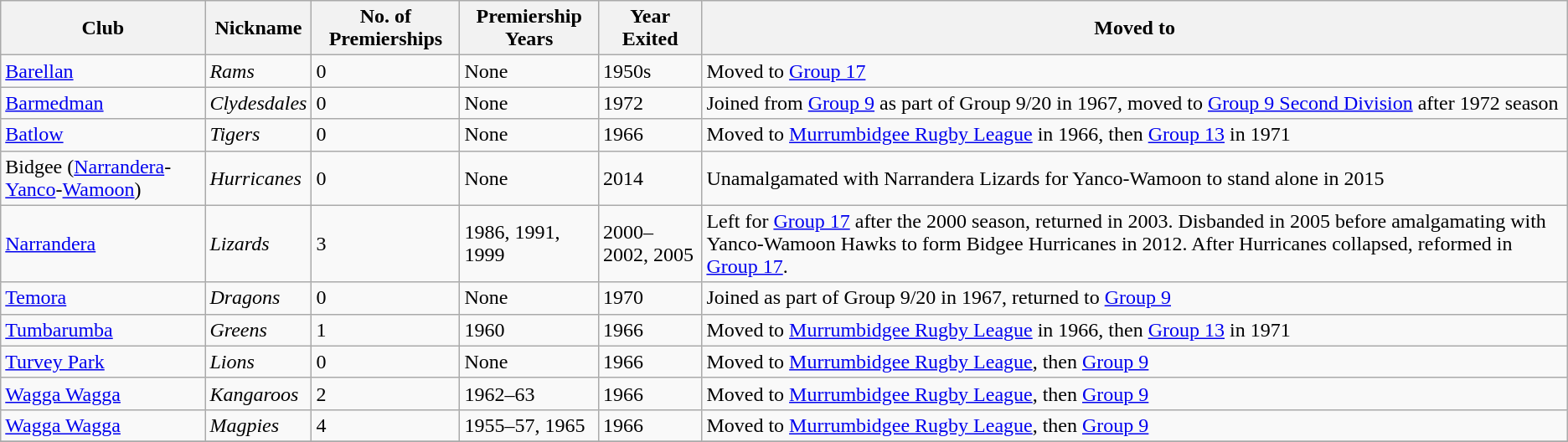<table class="wikitable sortable">
<tr>
<th>Club</th>
<th>Nickname</th>
<th>No. of Premierships</th>
<th>Premiership Years</th>
<th>Year Exited</th>
<th>Moved to</th>
</tr>
<tr>
<td> <a href='#'>Barellan</a></td>
<td><em>Rams</em></td>
<td>0</td>
<td>None</td>
<td>1950s</td>
<td>Moved to <a href='#'>Group 17</a></td>
</tr>
<tr>
<td> <a href='#'>Barmedman</a></td>
<td><em>Clydesdales</em></td>
<td>0</td>
<td>None</td>
<td>1972</td>
<td>Joined from <a href='#'>Group 9</a> as part of Group 9/20 in 1967, moved to <a href='#'>Group 9 Second Division</a> after 1972 season</td>
</tr>
<tr>
<td> <a href='#'>Batlow</a></td>
<td><em>Tigers</em></td>
<td>0</td>
<td>None</td>
<td>1966</td>
<td>Moved to <a href='#'>Murrumbidgee Rugby League</a> in 1966, then <a href='#'>Group 13</a> in 1971</td>
</tr>
<tr>
<td> Bidgee (<a href='#'>Narrandera</a>-<a href='#'>Yanco</a>-<a href='#'>Wamoon</a>)</td>
<td><em>Hurricanes</em></td>
<td>0</td>
<td>None</td>
<td>2014</td>
<td>Unamalgamated with Narrandera Lizards for Yanco-Wamoon to stand alone in 2015</td>
</tr>
<tr>
<td> <a href='#'>Narrandera</a></td>
<td><em>Lizards</em></td>
<td>3</td>
<td>1986, 1991, 1999</td>
<td>2000–2002, 2005</td>
<td>Left for <a href='#'>Group 17</a> after the 2000 season, returned in 2003. Disbanded in 2005 before amalgamating with Yanco-Wamoon Hawks to form Bidgee Hurricanes in 2012. After Hurricanes collapsed, reformed in <a href='#'>Group 17</a>.</td>
</tr>
<tr>
<td> <a href='#'>Temora</a></td>
<td><em>Dragons</em></td>
<td>0</td>
<td>None</td>
<td>1970</td>
<td>Joined as part of Group 9/20 in 1967, returned to <a href='#'>Group 9</a></td>
</tr>
<tr>
<td> <a href='#'>Tumbarumba</a></td>
<td><em>Greens</em></td>
<td>1</td>
<td>1960</td>
<td>1966</td>
<td>Moved to <a href='#'>Murrumbidgee Rugby League</a> in 1966, then <a href='#'>Group 13</a> in 1971</td>
</tr>
<tr>
<td> <a href='#'>Turvey Park</a></td>
<td><em>Lions</em></td>
<td>0</td>
<td>None</td>
<td>1966</td>
<td>Moved to <a href='#'>Murrumbidgee Rugby League</a>, then <a href='#'>Group 9</a></td>
</tr>
<tr>
<td> <a href='#'>Wagga Wagga</a></td>
<td><em>Kangaroos</em></td>
<td>2</td>
<td>1962–63</td>
<td>1966</td>
<td>Moved to <a href='#'>Murrumbidgee Rugby League</a>, then <a href='#'>Group 9</a></td>
</tr>
<tr>
<td> <a href='#'>Wagga Wagga</a></td>
<td><em>Magpies</em></td>
<td>4</td>
<td>1955–57, 1965</td>
<td>1966</td>
<td>Moved to <a href='#'>Murrumbidgee Rugby League</a>, then <a href='#'>Group 9</a></td>
</tr>
<tr>
</tr>
</table>
